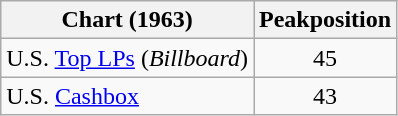<table class="wikitable">
<tr>
<th>Chart (1963)</th>
<th>Peakposition</th>
</tr>
<tr>
<td>U.S. <a href='#'>Top LPs</a> (<em>Billboard</em>)</td>
<td align="center">45</td>
</tr>
<tr>
<td>U.S. <a href='#'>Cashbox</a></td>
<td align="center">43</td>
</tr>
</table>
